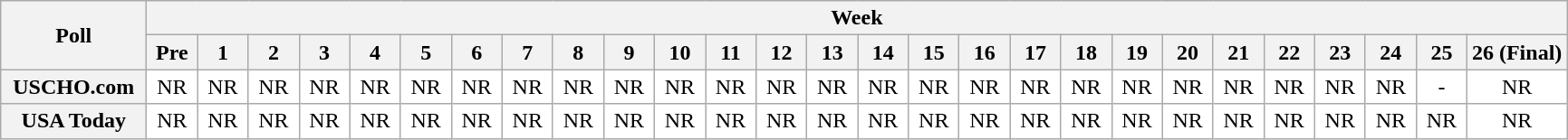<table class="wikitable" style="white-space:nowrap;">
<tr>
<th scope="col" width="100" rowspan="2">Poll</th>
<th colspan="30">Week</th>
</tr>
<tr>
<th scope="col" width="30">Pre</th>
<th scope="col" width="30">1</th>
<th scope="col" width="30">2</th>
<th scope="col" width="30">3</th>
<th scope="col" width="30">4</th>
<th scope="col" width="30">5</th>
<th scope="col" width="30">6</th>
<th scope="col" width="30">7</th>
<th scope="col" width="30">8</th>
<th scope="col" width="30">9</th>
<th scope="col" width="30">10</th>
<th scope="col" width="30">11</th>
<th scope="col" width="30">12</th>
<th scope="col" width="30">13</th>
<th scope="col" width="30">14</th>
<th scope="col" width="30">15</th>
<th scope="col" width="30">16</th>
<th scope="col" width="30">17</th>
<th scope="col" width="30">18</th>
<th scope="col" width="30">19</th>
<th scope="col" width="30">20</th>
<th scope="col" width="30">21</th>
<th scope="col" width="30">22</th>
<th scope="col" width="30">23</th>
<th scope="col" width="30">24</th>
<th scope="col" width="30">25</th>
<th scope="col" width="30">26 (Final)</th>
</tr>
<tr style="text-align:center;">
<th>USCHO.com</th>
<td bgcolor=FFFFFF>NR</td>
<td bgcolor=FFFFFF>NR</td>
<td bgcolor=FFFFFF>NR</td>
<td bgcolor=FFFFFF>NR</td>
<td bgcolor=FFFFFF>NR</td>
<td bgcolor=FFFFFF>NR</td>
<td bgcolor=FFFFFF>NR</td>
<td bgcolor=FFFFFF>NR</td>
<td bgcolor=FFFFFF>NR</td>
<td bgcolor=FFFFFF>NR</td>
<td bgcolor=FFFFFF>NR</td>
<td bgcolor=FFFFFF>NR</td>
<td bgcolor=FFFFFF>NR</td>
<td bgcolor=FFFFFF>NR</td>
<td bgcolor=FFFFFF>NR</td>
<td bgcolor=FFFFFF>NR</td>
<td bgcolor=FFFFFF>NR</td>
<td bgcolor=FFFFFF>NR</td>
<td bgcolor=FFFFFF>NR</td>
<td bgcolor=FFFFFF>NR</td>
<td bgcolor=FFFFFF>NR</td>
<td bgcolor=FFFFFF>NR</td>
<td bgcolor=FFFFFF>NR</td>
<td bgcolor=FFFFFF>NR</td>
<td bgcolor=FFFFFF>NR</td>
<td bgcolor=FFFFFF>-</td>
<td bgcolor=FFFFFF>NR</td>
</tr>
<tr style="text-align:center;">
<th>USA Today</th>
<td bgcolor=FFFFFF>NR</td>
<td bgcolor=FFFFFF>NR</td>
<td bgcolor=FFFFFF>NR</td>
<td bgcolor=FFFFFF>NR</td>
<td bgcolor=FFFFFF>NR</td>
<td bgcolor=FFFFFF>NR</td>
<td bgcolor=FFFFFF>NR</td>
<td bgcolor=FFFFFF>NR</td>
<td bgcolor=FFFFFF>NR</td>
<td bgcolor=FFFFFF>NR</td>
<td bgcolor=FFFFFF>NR</td>
<td bgcolor=FFFFFF>NR</td>
<td bgcolor=FFFFFF>NR</td>
<td bgcolor=FFFFFF>NR</td>
<td bgcolor=FFFFFF>NR</td>
<td bgcolor=FFFFFF>NR</td>
<td bgcolor=FFFFFF>NR</td>
<td bgcolor=FFFFFF>NR</td>
<td bgcolor=FFFFFF>NR</td>
<td bgcolor=FFFFFF>NR</td>
<td bgcolor=FFFFFF>NR</td>
<td bgcolor=FFFFFF>NR</td>
<td bgcolor=FFFFFF>NR</td>
<td bgcolor=FFFFFF>NR</td>
<td bgcolor=FFFFFF>NR</td>
<td bgcolor=FFFFFF>NR</td>
<td bgcolor=FFFFFF>NR</td>
</tr>
</table>
